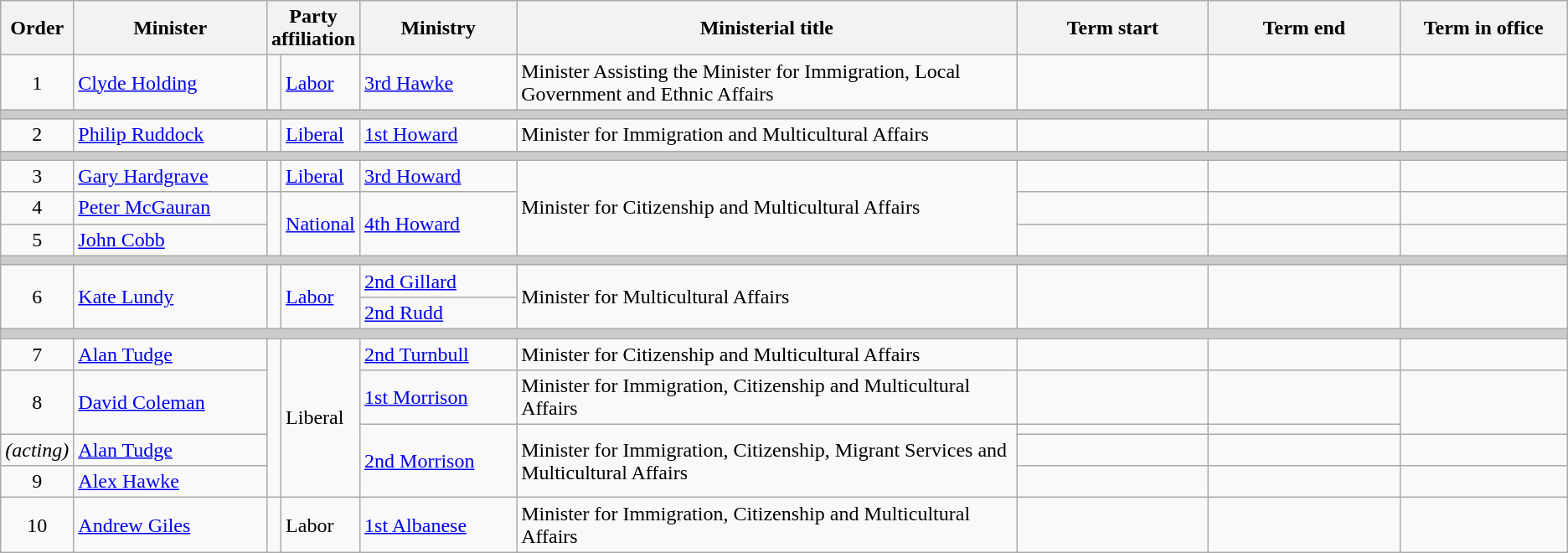<table class="wikitable">
<tr>
<th width=5>Order</th>
<th width=150>Minister</th>
<th width=75 colspan=2>Party affiliation</th>
<th width=120>Ministry</th>
<th width=405>Ministerial title</th>
<th width=150>Term start</th>
<th width=150>Term end</th>
<th width=130>Term in office</th>
</tr>
<tr>
<td align=center>1</td>
<td><a href='#'>Clyde Holding</a></td>
<td> </td>
<td><a href='#'>Labor</a></td>
<td><a href='#'>3rd Hawke</a></td>
<td>Minister Assisting the Minister for Immigration, Local Government and Ethnic Affairs</td>
<td align=center></td>
<td align=center></td>
<td align=right></td>
</tr>
<tr>
<th colspan=9 style="background: #cccccc;"></th>
</tr>
<tr>
<td align=center>2</td>
<td><a href='#'>Philip Ruddock</a></td>
<td></td>
<td><a href='#'>Liberal</a></td>
<td><a href='#'>1st Howard</a></td>
<td>Minister for Immigration and Multicultural Affairs</td>
<td align=center></td>
<td align=center></td>
<td align=right></td>
</tr>
<tr>
<th colspan=9 style="background: #cccccc;"></th>
</tr>
<tr>
<td align=center>3</td>
<td><a href='#'>Gary Hardgrave</a></td>
<td></td>
<td><a href='#'>Liberal</a></td>
<td><a href='#'>3rd Howard</a></td>
<td rowspan=3>Minister for Citizenship and Multicultural Affairs</td>
<td align=center></td>
<td align=center></td>
<td align=right><strong></strong></td>
</tr>
<tr>
<td align=center>4</td>
<td><a href='#'>Peter McGauran</a></td>
<td rowspan=2 ></td>
<td rowspan=2><a href='#'>National</a></td>
<td rowspan=2><a href='#'>4th Howard</a></td>
<td align=center></td>
<td align=center></td>
<td align=right></td>
</tr>
<tr>
<td align=center>5</td>
<td><a href='#'>John Cobb</a></td>
<td align=center></td>
<td align=center></td>
<td align=right></td>
</tr>
<tr>
<th colspan=9 style="background: #cccccc;"></th>
</tr>
<tr>
<td align=center rowspan=2>6</td>
<td rowspan=2><a href='#'>Kate Lundy</a></td>
<td rowspan=2 ></td>
<td rowspan=2><a href='#'>Labor</a></td>
<td><a href='#'>2nd Gillard</a></td>
<td rowspan=2>Minister for Multicultural Affairs</td>
<td align=center rowspan=2></td>
<td align=center rowspan=2></td>
<td align=right rowspan=2></td>
</tr>
<tr>
<td><a href='#'>2nd Rudd</a></td>
</tr>
<tr>
<th colspan=9 style="background: #cccccc;"></th>
</tr>
<tr>
<td align=center>7</td>
<td><a href='#'>Alan Tudge</a></td>
<td rowspan=5 ></td>
<td rowspan=5>Liberal</td>
<td><a href='#'>2nd Turnbull</a></td>
<td>Minister for Citizenship and Multicultural Affairs</td>
<td align=center></td>
<td align=center></td>
<td align=right></td>
</tr>
<tr>
<td rowspan=2 align=center>8</td>
<td rowspan=2><a href='#'>David Coleman</a></td>
<td><a href='#'>1st Morrison</a></td>
<td>Minister for Immigration, Citizenship and Multicultural Affairs</td>
<td align=center></td>
<td align=center></td>
<td rowspan=2 align=right></td>
</tr>
<tr>
<td rowspan=3><a href='#'>2nd Morrison</a></td>
<td rowspan=3>Minister for Immigration, Citizenship, Migrant Services and Multicultural Affairs</td>
<td align=center></td>
<td align=center></td>
</tr>
<tr>
<td align=center><em>(acting)</em></td>
<td><a href='#'>Alan Tudge</a></td>
<td align=center></td>
<td align=center></td>
<td align=right></td>
</tr>
<tr>
<td align=center>9</td>
<td><a href='#'>Alex Hawke</a></td>
<td align=center></td>
<td align=center></td>
<td align=right></td>
</tr>
<tr>
<td align=center>10</td>
<td><a href='#'>Andrew Giles</a></td>
<td></td>
<td>Labor</td>
<td><a href='#'>1st Albanese</a></td>
<td>Minister for Immigration, Citizenship and Multicultural Affairs</td>
<td align=center></td>
<td align=center></td>
<td align=right></td>
</tr>
</table>
